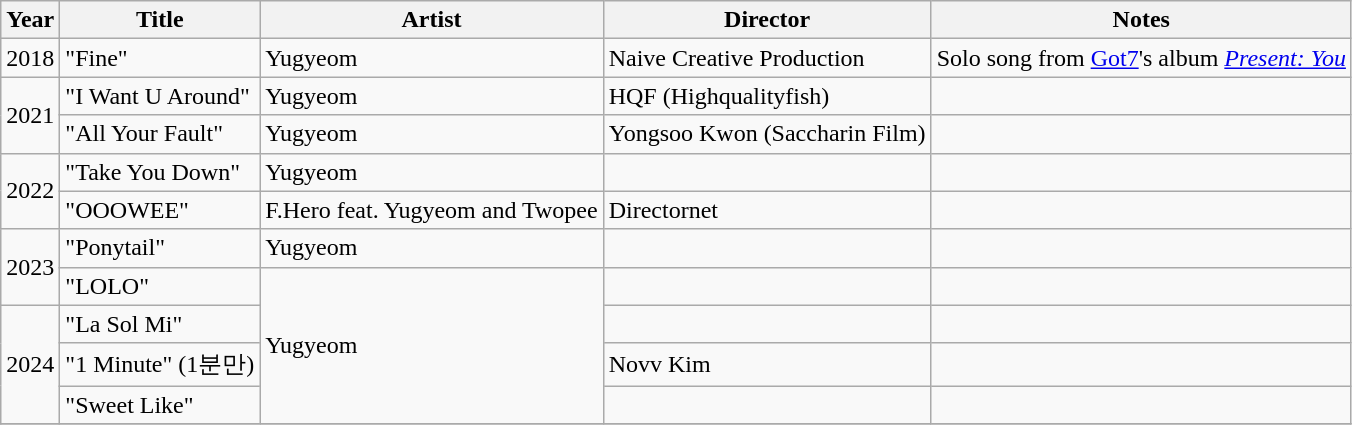<table class="wikitable">
<tr>
<th>Year</th>
<th>Title</th>
<th>Artist</th>
<th>Director</th>
<th>Notes</th>
</tr>
<tr>
<td>2018</td>
<td>"Fine"</td>
<td>Yugyeom</td>
<td>Naive Creative Production</td>
<td>Solo song from <a href='#'>Got7</a>'s album <em><a href='#'>Present: You</a></em></td>
</tr>
<tr>
<td rowspan="2">2021</td>
<td>"I Want U Around" </td>
<td>Yugyeom </td>
<td>HQF (Highqualityfish)</td>
<td></td>
</tr>
<tr>
<td>"All Your Fault" </td>
<td>Yugyeom </td>
<td>Yongsoo Kwon (Saccharin Film)</td>
<td></td>
</tr>
<tr>
<td rowspan="2">2022</td>
<td>"Take You Down" </td>
<td>Yugyeom </td>
<td></td>
<td></td>
</tr>
<tr>
<td>"OOOWEE"</td>
<td>F.Hero feat. Yugyeom and Twopee</td>
<td>Directornet</td>
<td></td>
</tr>
<tr>
<td rowspan="2">2023</td>
<td>"Ponytail"</td>
<td>Yugyeom </td>
<td></td>
<td></td>
</tr>
<tr>
<td>"LOLO"</td>
<td rowspan="4">Yugyeom</td>
<td></td>
<td></td>
</tr>
<tr>
<td rowspan="3">2024</td>
<td>"La Sol Mi"</td>
<td></td>
<td></td>
</tr>
<tr>
<td>"1 Minute" (1분만)</td>
<td>Novv Kim</td>
<td></td>
</tr>
<tr>
<td>"Sweet Like"</td>
<td></td>
<td></td>
</tr>
<tr>
</tr>
</table>
